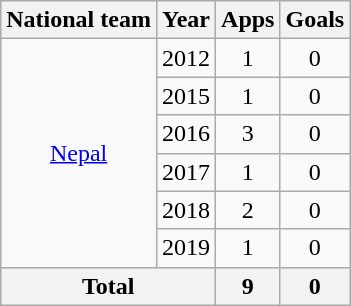<table class=wikitable style=text-align:center>
<tr>
<th>National team</th>
<th>Year</th>
<th>Apps</th>
<th>Goals</th>
</tr>
<tr>
<td rowspan=6><a href='#'>Nepal</a></td>
<td>2012</td>
<td>1</td>
<td>0</td>
</tr>
<tr>
<td>2015</td>
<td>1</td>
<td>0</td>
</tr>
<tr>
<td>2016</td>
<td>3</td>
<td>0</td>
</tr>
<tr>
<td>2017</td>
<td>1</td>
<td>0</td>
</tr>
<tr>
<td>2018</td>
<td>2</td>
<td>0</td>
</tr>
<tr>
<td>2019</td>
<td>1</td>
<td>0</td>
</tr>
<tr>
<th colspan=2>Total</th>
<th>9</th>
<th>0</th>
</tr>
</table>
